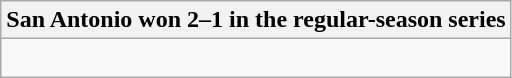<table class="wikitable collapsible collapsed">
<tr>
<th>San Antonio won 2–1 in the regular-season series</th>
</tr>
<tr>
<td><br>

</td>
</tr>
</table>
